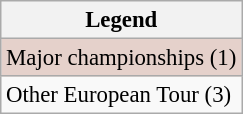<table class="wikitable" style="font-size:95%;">
<tr>
<th>Legend</th>
</tr>
<tr style="background:#e5d1cb;">
<td>Major championships (1)</td>
</tr>
<tr>
<td>Other European Tour (3)</td>
</tr>
</table>
